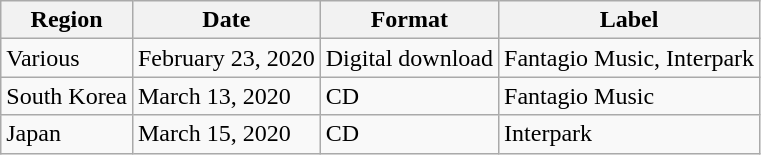<table class="wikitable">
<tr>
<th>Region</th>
<th>Date</th>
<th>Format</th>
<th>Label</th>
</tr>
<tr>
<td>Various</td>
<td>February 23, 2020</td>
<td>Digital download</td>
<td>Fantagio Music, Interpark</td>
</tr>
<tr>
<td>South Korea</td>
<td>March 13, 2020</td>
<td>CD</td>
<td>Fantagio Music</td>
</tr>
<tr>
<td>Japan</td>
<td>March 15, 2020</td>
<td>CD</td>
<td>Interpark</td>
</tr>
</table>
